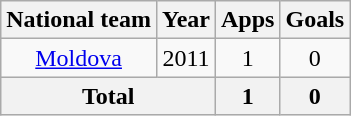<table class="wikitable" style="text-align:center">
<tr>
<th>National team</th>
<th>Year</th>
<th>Apps</th>
<th>Goals</th>
</tr>
<tr>
<td rowspan="1"><a href='#'>Moldova</a></td>
<td>2011</td>
<td>1</td>
<td>0</td>
</tr>
<tr>
<th colspan="2">Total</th>
<th>1</th>
<th>0</th>
</tr>
</table>
